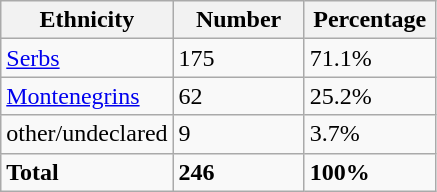<table class="wikitable">
<tr>
<th width="100px">Ethnicity</th>
<th width="80px">Number</th>
<th width="80px">Percentage</th>
</tr>
<tr>
<td><a href='#'>Serbs</a></td>
<td>175</td>
<td>71.1%</td>
</tr>
<tr>
<td><a href='#'>Montenegrins</a></td>
<td>62</td>
<td>25.2%</td>
</tr>
<tr>
<td>other/undeclared</td>
<td>9</td>
<td>3.7%</td>
</tr>
<tr>
<td><strong>Total</strong></td>
<td><strong>246</strong></td>
<td><strong>100%</strong></td>
</tr>
</table>
